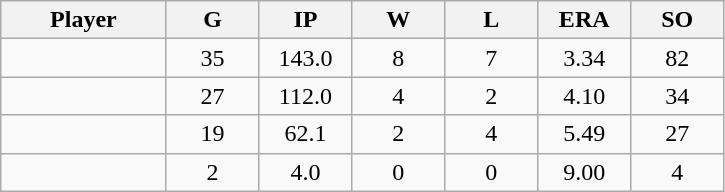<table class="wikitable sortable">
<tr>
<th bgcolor="#DDDDFF" width="16%">Player</th>
<th bgcolor="#DDDDFF" width="9%">G</th>
<th bgcolor="#DDDDFF" width="9%">IP</th>
<th bgcolor="#DDDDFF" width="9%">W</th>
<th bgcolor="#DDDDFF" width="9%">L</th>
<th bgcolor="#DDDDFF" width="9%">ERA</th>
<th bgcolor="#DDDDFF" width="9%">SO</th>
</tr>
<tr align="center">
<td></td>
<td>35</td>
<td>143.0</td>
<td>8</td>
<td>7</td>
<td>3.34</td>
<td>82</td>
</tr>
<tr align="center">
<td></td>
<td>27</td>
<td>112.0</td>
<td>4</td>
<td>2</td>
<td>4.10</td>
<td>34</td>
</tr>
<tr align="center">
<td></td>
<td>19</td>
<td>62.1</td>
<td>2</td>
<td>4</td>
<td>5.49</td>
<td>27</td>
</tr>
<tr align="center">
<td></td>
<td>2</td>
<td>4.0</td>
<td>0</td>
<td>0</td>
<td>9.00</td>
<td>4</td>
</tr>
</table>
